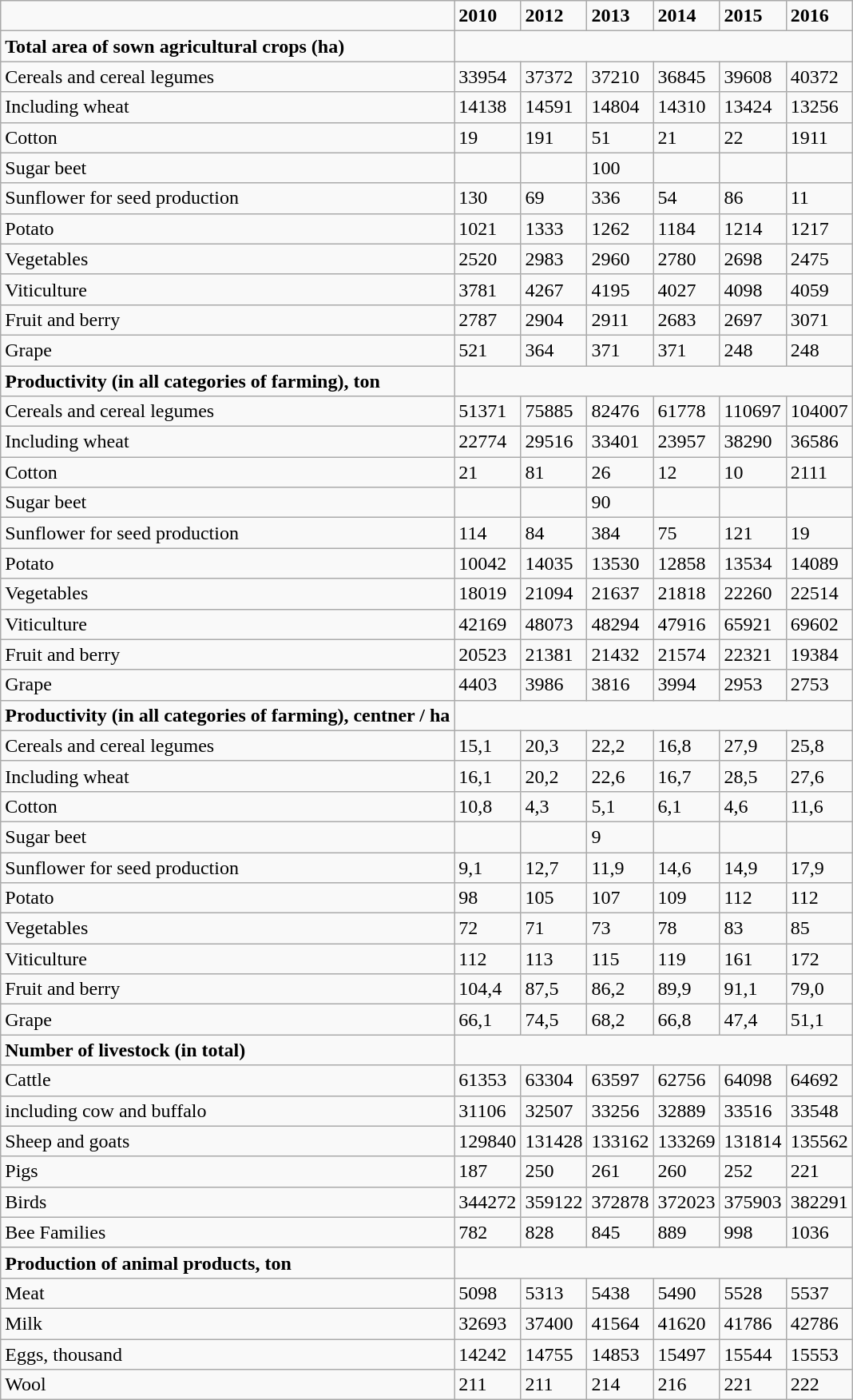<table class="wikitable">
<tr>
<td></td>
<td><strong>2010</strong></td>
<td><strong>2012</strong></td>
<td><strong>2013</strong></td>
<td><strong>2014</strong></td>
<td><strong>2015</strong></td>
<td><strong>2016</strong></td>
</tr>
<tr>
<td><strong>Total  area of sown agricultural crops (ha)                   </strong></td>
<td colspan="6"></td>
</tr>
<tr>
<td>Cereals  and cereal legumes</td>
<td>33954</td>
<td>37372</td>
<td>37210</td>
<td>36845</td>
<td>39608</td>
<td>40372</td>
</tr>
<tr>
<td>Including  wheat</td>
<td>14138</td>
<td>14591</td>
<td>14804</td>
<td>14310</td>
<td>13424</td>
<td>13256</td>
</tr>
<tr>
<td>Cotton</td>
<td>19</td>
<td>191</td>
<td>51</td>
<td>21</td>
<td>22</td>
<td>1911</td>
</tr>
<tr>
<td>Sugar  beet</td>
<td></td>
<td></td>
<td>100</td>
<td></td>
<td></td>
<td></td>
</tr>
<tr>
<td>Sunflower  for seed production</td>
<td>130</td>
<td>69</td>
<td>336</td>
<td>54</td>
<td>86</td>
<td>11</td>
</tr>
<tr>
<td>Potato</td>
<td>1021</td>
<td>1333</td>
<td>1262</td>
<td>1184</td>
<td>1214</td>
<td>1217</td>
</tr>
<tr>
<td>Vegetables</td>
<td>2520</td>
<td>2983</td>
<td>2960</td>
<td>2780</td>
<td>2698</td>
<td>2475</td>
</tr>
<tr>
<td>Viticulture</td>
<td>3781</td>
<td>4267</td>
<td>4195</td>
<td>4027</td>
<td>4098</td>
<td>4059</td>
</tr>
<tr>
<td>Fruit  and berry</td>
<td>2787</td>
<td>2904</td>
<td>2911</td>
<td>2683</td>
<td>2697</td>
<td>3071</td>
</tr>
<tr>
<td>Grape</td>
<td>521</td>
<td>364</td>
<td>371</td>
<td>371</td>
<td>248</td>
<td>248</td>
</tr>
<tr>
<td><strong>Productivity  (in all categories of farming), ton</strong></td>
<td colspan="6"></td>
</tr>
<tr>
<td>Cereals  and cereal legumes</td>
<td>51371</td>
<td>75885</td>
<td>82476</td>
<td>61778</td>
<td>110697</td>
<td>104007</td>
</tr>
<tr>
<td>Including  wheat</td>
<td>22774</td>
<td>29516</td>
<td>33401</td>
<td>23957</td>
<td>38290</td>
<td>36586</td>
</tr>
<tr>
<td>Cotton</td>
<td>21</td>
<td>81</td>
<td>26</td>
<td>12</td>
<td>10</td>
<td>2111</td>
</tr>
<tr>
<td>Sugar  beet</td>
<td></td>
<td></td>
<td>90</td>
<td></td>
<td></td>
<td></td>
</tr>
<tr>
<td>Sunflower  for seed production</td>
<td>114</td>
<td>84</td>
<td>384</td>
<td>75</td>
<td>121</td>
<td>19</td>
</tr>
<tr>
<td>Potato</td>
<td>10042</td>
<td>14035</td>
<td>13530</td>
<td>12858</td>
<td>13534</td>
<td>14089</td>
</tr>
<tr>
<td>Vegetables</td>
<td>18019</td>
<td>21094</td>
<td>21637</td>
<td>21818</td>
<td>22260</td>
<td>22514</td>
</tr>
<tr>
<td>Viticulture</td>
<td>42169</td>
<td>48073</td>
<td>48294</td>
<td>47916</td>
<td>65921</td>
<td>69602</td>
</tr>
<tr>
<td>Fruit  and berry</td>
<td>20523</td>
<td>21381</td>
<td>21432</td>
<td>21574</td>
<td>22321</td>
<td>19384</td>
</tr>
<tr>
<td>Grape</td>
<td>4403</td>
<td>3986</td>
<td>3816</td>
<td>3994</td>
<td>2953</td>
<td>2753</td>
</tr>
<tr>
<td><strong>Productivity  (in all categories of farming), centner / ha</strong></td>
<td colspan="6"></td>
</tr>
<tr>
<td>Cereals  and cereal legumes</td>
<td>15,1</td>
<td>20,3</td>
<td>22,2</td>
<td>16,8</td>
<td>27,9</td>
<td>25,8</td>
</tr>
<tr>
<td>Including  wheat</td>
<td>16,1</td>
<td>20,2</td>
<td>22,6</td>
<td>16,7</td>
<td>28,5</td>
<td>27,6</td>
</tr>
<tr>
<td>Cotton</td>
<td>10,8</td>
<td>4,3</td>
<td>5,1</td>
<td>6,1</td>
<td>4,6</td>
<td>11,6</td>
</tr>
<tr>
<td>Sugar  beet</td>
<td></td>
<td></td>
<td>9</td>
<td></td>
<td></td>
<td></td>
</tr>
<tr>
<td>Sunflower  for seed production</td>
<td>9,1</td>
<td>12,7</td>
<td>11,9</td>
<td>14,6</td>
<td>14,9</td>
<td>17,9</td>
</tr>
<tr>
<td>Potato</td>
<td>98</td>
<td>105</td>
<td>107</td>
<td>109</td>
<td>112</td>
<td>112</td>
</tr>
<tr>
<td>Vegetables</td>
<td>72</td>
<td>71</td>
<td>73</td>
<td>78</td>
<td>83</td>
<td>85</td>
</tr>
<tr>
<td>Viticulture</td>
<td>112</td>
<td>113</td>
<td>115</td>
<td>119</td>
<td>161</td>
<td>172</td>
</tr>
<tr>
<td>Fruit  and berry</td>
<td>104,4</td>
<td>87,5</td>
<td>86,2</td>
<td>89,9</td>
<td>91,1</td>
<td>79,0</td>
</tr>
<tr>
<td>Grape</td>
<td>66,1</td>
<td>74,5</td>
<td>68,2</td>
<td>66,8</td>
<td>47,4</td>
<td>51,1</td>
</tr>
<tr>
<td><strong>Number  of livestock (in total)</strong></td>
<td colspan="6"></td>
</tr>
<tr>
<td>Cattle</td>
<td>61353</td>
<td>63304</td>
<td>63597</td>
<td>62756</td>
<td>64098</td>
<td>64692</td>
</tr>
<tr>
<td>including  cow and buffalo</td>
<td>31106</td>
<td>32507</td>
<td>33256</td>
<td>32889</td>
<td>33516</td>
<td>33548</td>
</tr>
<tr>
<td>Sheep  and goats</td>
<td>129840</td>
<td>131428</td>
<td>133162</td>
<td>133269</td>
<td>131814</td>
<td>135562</td>
</tr>
<tr>
<td>Pigs</td>
<td>187</td>
<td>250</td>
<td>261</td>
<td>260</td>
<td>252</td>
<td>221</td>
</tr>
<tr>
<td>Birds</td>
<td>344272</td>
<td>359122</td>
<td>372878</td>
<td>372023</td>
<td>375903</td>
<td>382291</td>
</tr>
<tr>
<td>Bee  Families</td>
<td>782</td>
<td>828</td>
<td>845</td>
<td>889</td>
<td>998</td>
<td>1036</td>
</tr>
<tr>
<td><strong>Production  of animal products, ton</strong></td>
<td colspan="6"></td>
</tr>
<tr>
<td>Meat</td>
<td>5098</td>
<td>5313</td>
<td>5438</td>
<td>5490</td>
<td>5528</td>
<td>5537</td>
</tr>
<tr>
<td>Milk</td>
<td>32693</td>
<td>37400</td>
<td>41564</td>
<td>41620</td>
<td>41786</td>
<td>42786</td>
</tr>
<tr>
<td>Eggs,  thousand</td>
<td>14242</td>
<td>14755</td>
<td>14853</td>
<td>15497</td>
<td>15544</td>
<td>15553</td>
</tr>
<tr>
<td>Wool</td>
<td>211</td>
<td>211</td>
<td>214</td>
<td>216</td>
<td>221</td>
<td>222</td>
</tr>
</table>
